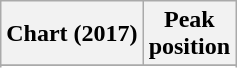<table class="wikitable sortable plainrowheaders" style="text-align:center">
<tr>
<th scope="col">Chart (2017)</th>
<th scope="col">Peak<br> position</th>
</tr>
<tr>
</tr>
<tr>
</tr>
<tr>
</tr>
<tr>
</tr>
<tr>
</tr>
<tr>
</tr>
<tr>
</tr>
<tr>
</tr>
</table>
